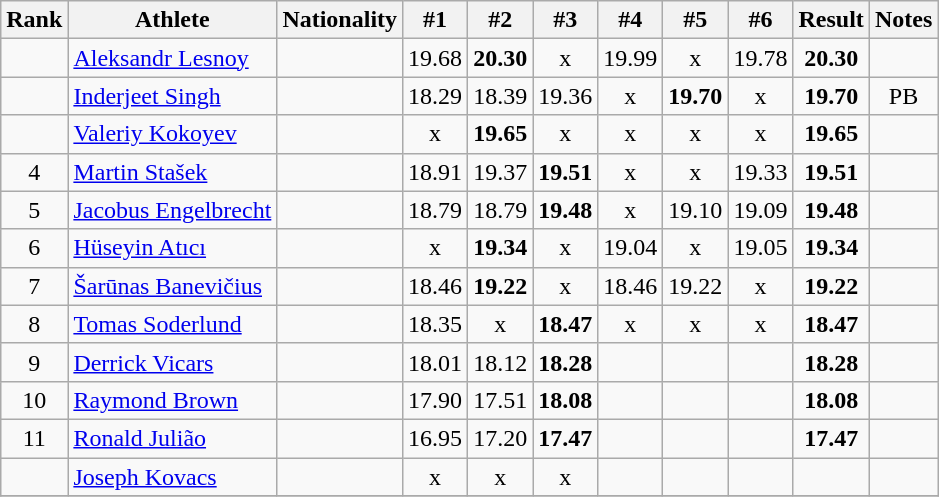<table class="wikitable sortable" style="text-align:center">
<tr>
<th>Rank</th>
<th>Athlete</th>
<th>Nationality</th>
<th>#1</th>
<th>#2</th>
<th>#3</th>
<th>#4</th>
<th>#5</th>
<th>#6</th>
<th>Result</th>
<th>Notes</th>
</tr>
<tr>
<td></td>
<td align="left"><a href='#'>Aleksandr Lesnoy</a></td>
<td align=left></td>
<td>19.68</td>
<td><strong>20.30</strong></td>
<td>x</td>
<td>19.99</td>
<td>x</td>
<td>19.78</td>
<td><strong>20.30</strong></td>
<td></td>
</tr>
<tr>
<td></td>
<td align="left"><a href='#'>Inderjeet Singh</a></td>
<td align=left></td>
<td>18.29</td>
<td>18.39</td>
<td>19.36</td>
<td>x</td>
<td><strong>19.70</strong></td>
<td>x</td>
<td><strong>19.70</strong></td>
<td>PB</td>
</tr>
<tr>
<td></td>
<td align="left"><a href='#'>Valeriy Kokoyev</a></td>
<td align=left></td>
<td>x</td>
<td><strong>19.65</strong></td>
<td>x</td>
<td>x</td>
<td>x</td>
<td>x</td>
<td><strong>19.65</strong></td>
<td></td>
</tr>
<tr>
<td>4</td>
<td align="left"><a href='#'>Martin Stašek</a></td>
<td align=left></td>
<td>18.91</td>
<td>19.37</td>
<td><strong>19.51</strong></td>
<td>x</td>
<td>x</td>
<td>19.33</td>
<td><strong>19.51</strong></td>
<td></td>
</tr>
<tr>
<td>5</td>
<td align="left"><a href='#'>Jacobus Engelbrecht</a></td>
<td align=left></td>
<td>18.79</td>
<td>18.79</td>
<td><strong>19.48</strong></td>
<td>x</td>
<td>19.10</td>
<td>19.09</td>
<td><strong>19.48</strong></td>
<td></td>
</tr>
<tr>
<td>6</td>
<td align="left"><a href='#'>Hüseyin Atıcı</a></td>
<td align=left></td>
<td>x</td>
<td><strong>19.34</strong></td>
<td>x</td>
<td>19.04</td>
<td>x</td>
<td>19.05</td>
<td><strong>19.34</strong></td>
<td></td>
</tr>
<tr>
<td>7</td>
<td align="left"><a href='#'>Šarūnas Banevičius</a></td>
<td align=left></td>
<td>18.46</td>
<td><strong>19.22</strong></td>
<td>x</td>
<td>18.46</td>
<td>19.22</td>
<td>x</td>
<td><strong>19.22</strong></td>
<td></td>
</tr>
<tr>
<td>8</td>
<td align="left"><a href='#'>Tomas Soderlund</a></td>
<td align=left></td>
<td>18.35</td>
<td>x</td>
<td><strong>18.47</strong></td>
<td>x</td>
<td>x</td>
<td>x</td>
<td><strong>18.47</strong></td>
<td></td>
</tr>
<tr>
<td>9</td>
<td align="left"><a href='#'>Derrick Vicars</a></td>
<td align=left></td>
<td>18.01</td>
<td>18.12</td>
<td><strong>18.28</strong></td>
<td></td>
<td></td>
<td></td>
<td><strong>18.28</strong></td>
<td></td>
</tr>
<tr>
<td>10</td>
<td align="left"><a href='#'>Raymond Brown</a></td>
<td align=left></td>
<td>17.90</td>
<td>17.51</td>
<td><strong>18.08</strong></td>
<td></td>
<td></td>
<td></td>
<td><strong>18.08</strong></td>
<td></td>
</tr>
<tr>
<td>11</td>
<td align="left"><a href='#'>Ronald Julião</a></td>
<td align=left></td>
<td>16.95</td>
<td>17.20</td>
<td><strong>17.47</strong></td>
<td></td>
<td></td>
<td></td>
<td><strong>17.47</strong></td>
<td></td>
</tr>
<tr>
<td></td>
<td align="left"><a href='#'>Joseph Kovacs</a></td>
<td align=left></td>
<td>x</td>
<td>x</td>
<td>x</td>
<td></td>
<td></td>
<td></td>
<td><strong></strong></td>
<td></td>
</tr>
<tr>
</tr>
</table>
